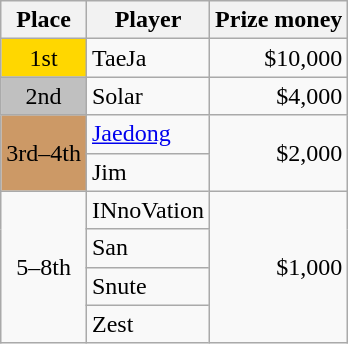<table class="wikitable" style="text-align:left">
<tr>
<th>Place</th>
<th>Player</th>
<th>Prize money</th>
</tr>
<tr>
<td style="text-align:center; background:gold;">1st</td>
<td> TaeJa</td>
<td style="text-align:right">$10,000</td>
</tr>
<tr>
<td style="text-align:center; background:silver;">2nd</td>
<td> Solar</td>
<td style="text-align:right">$4,000</td>
</tr>
<tr>
<td style="text-align:center; background:#c96;" rowspan="2">3rd–4th</td>
<td> <a href='#'>Jaedong</a></td>
<td style="text-align:right" rowspan="2">$2,000</td>
</tr>
<tr>
<td> Jim</td>
</tr>
<tr>
<td style="text-align:center" rowspan="4">5–8th</td>
<td> INnoVation</td>
<td style="text-align:right" rowspan="4">$1,000</td>
</tr>
<tr>
<td> San</td>
</tr>
<tr>
<td> Snute</td>
</tr>
<tr>
<td> Zest</td>
</tr>
</table>
